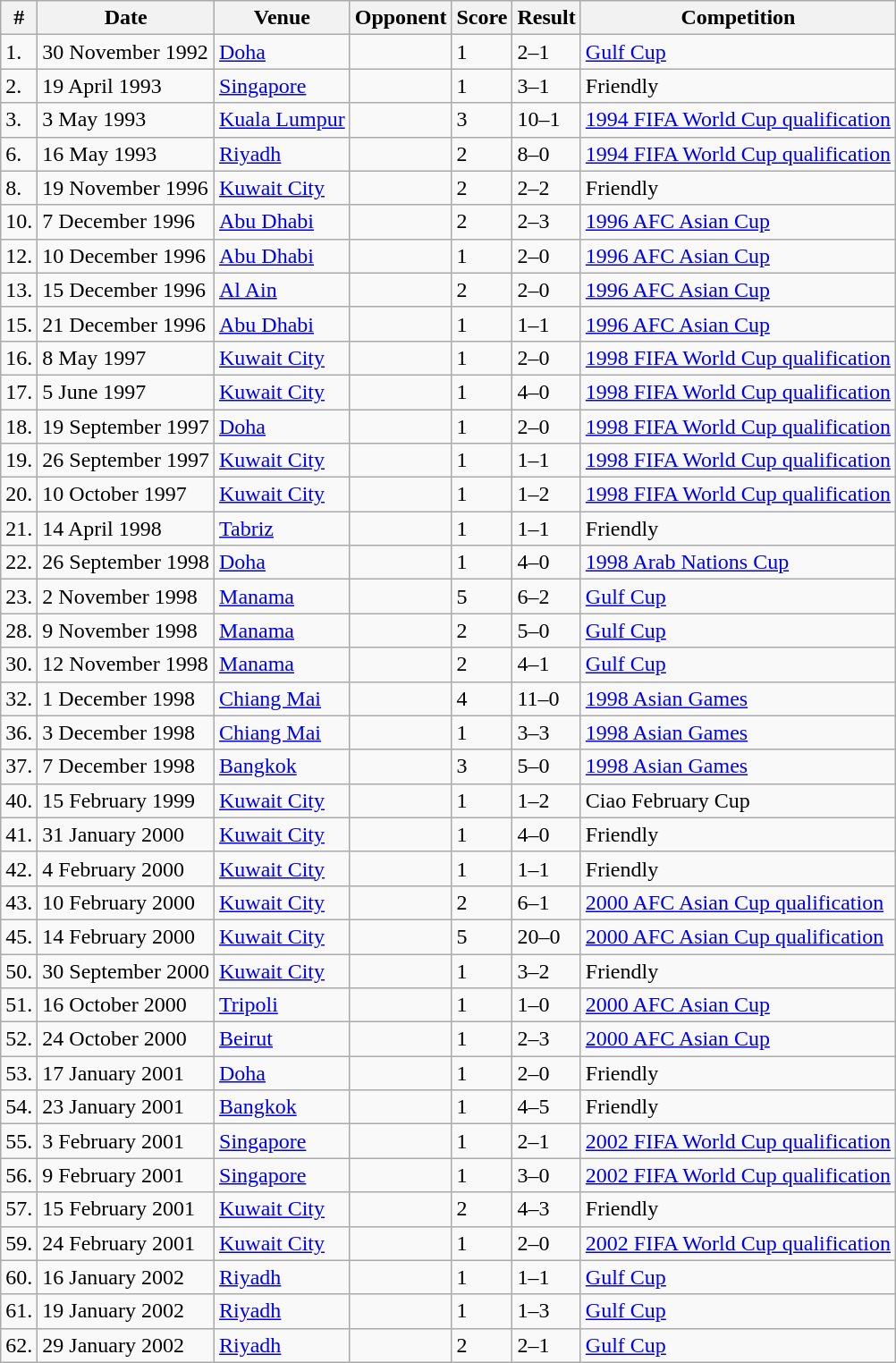<table class="wikitable sortable" style="font-size:100%">
<tr>
<th>#</th>
<th>Date</th>
<th>Venue</th>
<th>Opponent</th>
<th>Score</th>
<th>Result</th>
<th>Competition</th>
</tr>
<tr>
<td>1.</td>
<td>30 November 1992</td>
<td><a href='#'>Doha</a></td>
<td></td>
<td>1</td>
<td>2–1</td>
<td><a href='#'>Gulf Cup</a></td>
</tr>
<tr>
<td>2.</td>
<td>19 April 1993</td>
<td><a href='#'>Singapore</a></td>
<td></td>
<td>1</td>
<td>3–1</td>
<td>Friendly</td>
</tr>
<tr>
<td>3.</td>
<td>3 May 1993</td>
<td><a href='#'>Kuala Lumpur</a></td>
<td></td>
<td>3</td>
<td>10–1</td>
<td><a href='#'>1994 FIFA World Cup qualification</a></td>
</tr>
<tr>
<td>6.</td>
<td>16 May 1993</td>
<td><a href='#'>Riyadh</a></td>
<td></td>
<td>2</td>
<td>8–0</td>
<td><a href='#'>1994 FIFA World Cup qualification</a></td>
</tr>
<tr>
<td>8.</td>
<td>19 November 1996</td>
<td><a href='#'>Kuwait City</a></td>
<td></td>
<td>2</td>
<td>2–2</td>
<td>Friendly</td>
</tr>
<tr>
<td>10.</td>
<td>7 December 1996</td>
<td><a href='#'>Abu Dhabi</a></td>
<td></td>
<td>2</td>
<td>2–3</td>
<td><a href='#'>1996 AFC Asian Cup</a></td>
</tr>
<tr>
<td>12.</td>
<td>10 December 1996</td>
<td><a href='#'>Abu Dhabi</a></td>
<td></td>
<td>1</td>
<td>2–0</td>
<td><a href='#'>1996 AFC Asian Cup</a></td>
</tr>
<tr>
<td>13.</td>
<td>15 December 1996</td>
<td><a href='#'>Al Ain</a></td>
<td></td>
<td>2</td>
<td>2–0</td>
<td><a href='#'>1996 AFC Asian Cup</a></td>
</tr>
<tr>
<td>15.</td>
<td>21 December 1996</td>
<td><a href='#'>Abu Dhabi</a></td>
<td></td>
<td>1</td>
<td>1–1</td>
<td><a href='#'>1996 AFC Asian Cup</a></td>
</tr>
<tr>
<td>16.</td>
<td>8 May 1997</td>
<td><a href='#'>Kuwait City</a></td>
<td></td>
<td>1</td>
<td>2–0</td>
<td><a href='#'>1998 FIFA World Cup qualification</a></td>
</tr>
<tr>
<td>17.</td>
<td>5 June 1997</td>
<td><a href='#'>Kuwait City</a></td>
<td></td>
<td>1</td>
<td>4–0</td>
<td><a href='#'>1998 FIFA World Cup qualification</a></td>
</tr>
<tr>
<td>18.</td>
<td>19 September 1997</td>
<td><a href='#'>Doha</a></td>
<td></td>
<td>1</td>
<td>2–0</td>
<td><a href='#'>1998 FIFA World Cup qualification</a></td>
</tr>
<tr>
<td>19.</td>
<td>26 September 1997</td>
<td><a href='#'>Kuwait City</a></td>
<td></td>
<td>1</td>
<td>1–1</td>
<td><a href='#'>1998 FIFA World Cup qualification</a></td>
</tr>
<tr>
<td>20.</td>
<td>10 October 1997</td>
<td><a href='#'>Kuwait City</a></td>
<td></td>
<td>1</td>
<td>1–2</td>
<td><a href='#'>1998 FIFA World Cup qualification</a></td>
</tr>
<tr>
<td>21.</td>
<td>14 April 1998</td>
<td><a href='#'>Tabriz</a></td>
<td></td>
<td>1</td>
<td>1–1</td>
<td>Friendly</td>
</tr>
<tr>
<td>22.</td>
<td>26 September 1998</td>
<td><a href='#'>Doha</a></td>
<td></td>
<td>1</td>
<td>4–0</td>
<td><a href='#'>1998 Arab Nations Cup</a></td>
</tr>
<tr>
<td>23.</td>
<td>2 November 1998</td>
<td><a href='#'>Manama</a></td>
<td></td>
<td>5</td>
<td>6–2</td>
<td><a href='#'>Gulf Cup</a></td>
</tr>
<tr>
<td>28.</td>
<td>9 November 1998</td>
<td><a href='#'>Manama</a></td>
<td></td>
<td>2</td>
<td>5–0</td>
<td><a href='#'>Gulf Cup</a></td>
</tr>
<tr>
<td>30.</td>
<td>12 November 1998</td>
<td><a href='#'>Manama</a></td>
<td></td>
<td>2</td>
<td>4–1</td>
<td><a href='#'>Gulf Cup</a></td>
</tr>
<tr>
<td>32.</td>
<td>1 December 1998</td>
<td><a href='#'>Chiang Mai</a></td>
<td></td>
<td>4</td>
<td>11–0</td>
<td><a href='#'>1998 Asian Games</a></td>
</tr>
<tr>
<td>36.</td>
<td>3 December 1998</td>
<td><a href='#'>Chiang Mai</a></td>
<td></td>
<td>1</td>
<td>3–3</td>
<td><a href='#'>1998 Asian Games</a></td>
</tr>
<tr>
<td>37.</td>
<td>7 December 1998</td>
<td><a href='#'>Bangkok</a></td>
<td></td>
<td>3</td>
<td>5–0</td>
<td><a href='#'>1998 Asian Games</a></td>
</tr>
<tr>
<td>40.</td>
<td>15 February 1999</td>
<td><a href='#'>Kuwait City</a></td>
<td></td>
<td>1</td>
<td>1–2</td>
<td>Ciao February Cup</td>
</tr>
<tr>
<td>41.</td>
<td>31 January 2000</td>
<td><a href='#'>Kuwait City</a></td>
<td></td>
<td>1</td>
<td>4–0</td>
<td>Friendly</td>
</tr>
<tr>
<td>42.</td>
<td>4 February 2000</td>
<td><a href='#'>Kuwait City</a></td>
<td></td>
<td>1</td>
<td>1–1</td>
<td>Friendly</td>
</tr>
<tr>
<td>43.</td>
<td>10 February 2000</td>
<td><a href='#'>Kuwait City</a></td>
<td></td>
<td>2</td>
<td>6–1</td>
<td><a href='#'>2000 AFC Asian Cup qualification</a></td>
</tr>
<tr>
<td>45.</td>
<td>14 February 2000</td>
<td><a href='#'>Kuwait City</a></td>
<td></td>
<td>5</td>
<td>20–0</td>
<td><a href='#'>2000 AFC Asian Cup qualification</a></td>
</tr>
<tr>
<td>50.</td>
<td>30 September 2000</td>
<td><a href='#'>Kuwait City</a></td>
<td></td>
<td>1</td>
<td>3–2</td>
<td>Friendly</td>
</tr>
<tr>
<td>51.</td>
<td>16 October 2000</td>
<td><a href='#'>Tripoli</a></td>
<td></td>
<td>1</td>
<td>1–0</td>
<td><a href='#'>2000 AFC Asian Cup</a></td>
</tr>
<tr>
<td>52.</td>
<td>24 October 2000</td>
<td><a href='#'>Beirut</a></td>
<td></td>
<td>1</td>
<td>2–3</td>
<td><a href='#'>2000 AFC Asian Cup</a></td>
</tr>
<tr>
<td>53.</td>
<td>17 January 2001</td>
<td><a href='#'>Doha</a></td>
<td></td>
<td>1</td>
<td>2–0</td>
<td>Friendly</td>
</tr>
<tr>
<td>54.</td>
<td>23 January 2001</td>
<td><a href='#'>Bangkok</a></td>
<td></td>
<td>1</td>
<td>4–5</td>
<td>Friendly</td>
</tr>
<tr>
<td>55.</td>
<td>3 February 2001</td>
<td><a href='#'>Singapore</a></td>
<td></td>
<td>1</td>
<td>2–1</td>
<td><a href='#'>2002 FIFA World Cup qualification</a></td>
</tr>
<tr>
<td>56.</td>
<td>9 February 2001</td>
<td><a href='#'>Singapore</a></td>
<td></td>
<td>1</td>
<td>3–0</td>
<td><a href='#'>2002 FIFA World Cup qualification</a></td>
</tr>
<tr>
<td>57.</td>
<td>15 February 2001</td>
<td><a href='#'>Kuwait City</a></td>
<td></td>
<td>2</td>
<td>4–3</td>
<td>Friendly</td>
</tr>
<tr>
<td>59.</td>
<td>24 February 2001</td>
<td><a href='#'>Kuwait City</a></td>
<td></td>
<td>1</td>
<td>2–0</td>
<td><a href='#'>2002 FIFA World Cup qualification</a></td>
</tr>
<tr>
<td>60.</td>
<td>16 January 2002</td>
<td><a href='#'>Riyadh</a></td>
<td></td>
<td>1</td>
<td>1–1</td>
<td><a href='#'>Gulf Cup</a></td>
</tr>
<tr>
<td>61.</td>
<td>19 January 2002</td>
<td><a href='#'>Riyadh</a></td>
<td></td>
<td>1</td>
<td>1–3</td>
<td><a href='#'>Gulf Cup</a></td>
</tr>
<tr>
<td>62.</td>
<td>29 January 2002</td>
<td><a href='#'>Riyadh</a></td>
<td></td>
<td>2</td>
<td>2–1</td>
<td><a href='#'>Gulf Cup</a></td>
</tr>
</table>
